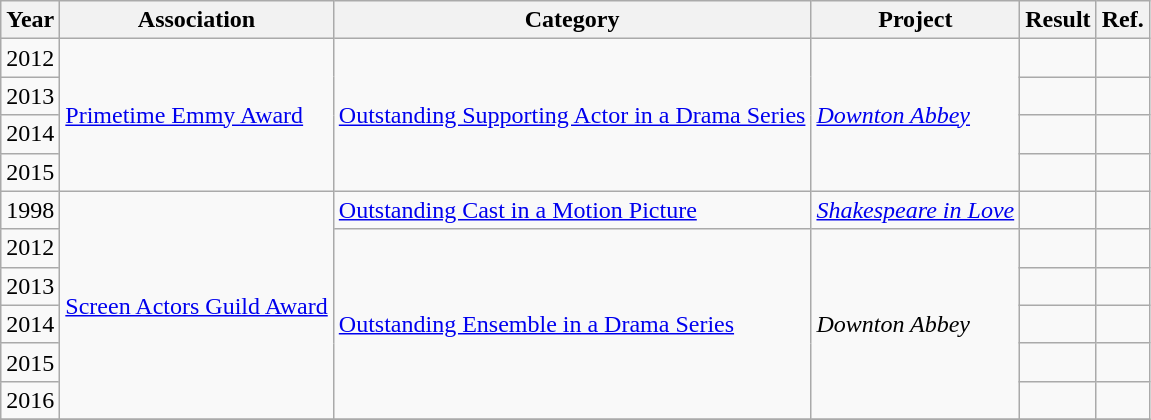<table class="wikitable">
<tr>
<th>Year</th>
<th>Association</th>
<th>Category</th>
<th>Project</th>
<th>Result</th>
<th>Ref.</th>
</tr>
<tr>
<td>2012</td>
<td rowspan=4><a href='#'>Primetime Emmy Award</a></td>
<td rowspan=4><a href='#'>Outstanding Supporting Actor in a Drama Series</a></td>
<td rowspan=4><em><a href='#'>Downton Abbey</a></em></td>
<td></td>
<td></td>
</tr>
<tr>
<td>2013</td>
<td></td>
<td></td>
</tr>
<tr>
<td>2014</td>
<td></td>
<td></td>
</tr>
<tr>
<td>2015</td>
<td></td>
<td></td>
</tr>
<tr>
<td>1998</td>
<td rowspan=6><a href='#'>Screen Actors Guild Award</a></td>
<td><a href='#'>Outstanding Cast in a Motion Picture</a></td>
<td><em><a href='#'>Shakespeare in Love</a></em></td>
<td></td>
<td></td>
</tr>
<tr>
<td>2012</td>
<td rowspan=5><a href='#'>Outstanding Ensemble in a Drama Series</a></td>
<td rowspan=5><em>Downton Abbey</em></td>
<td></td>
<td></td>
</tr>
<tr>
<td>2013</td>
<td></td>
<td></td>
</tr>
<tr>
<td>2014</td>
<td></td>
<td></td>
</tr>
<tr>
<td>2015</td>
<td></td>
<td></td>
</tr>
<tr>
<td>2016</td>
<td></td>
<td></td>
</tr>
<tr>
</tr>
</table>
